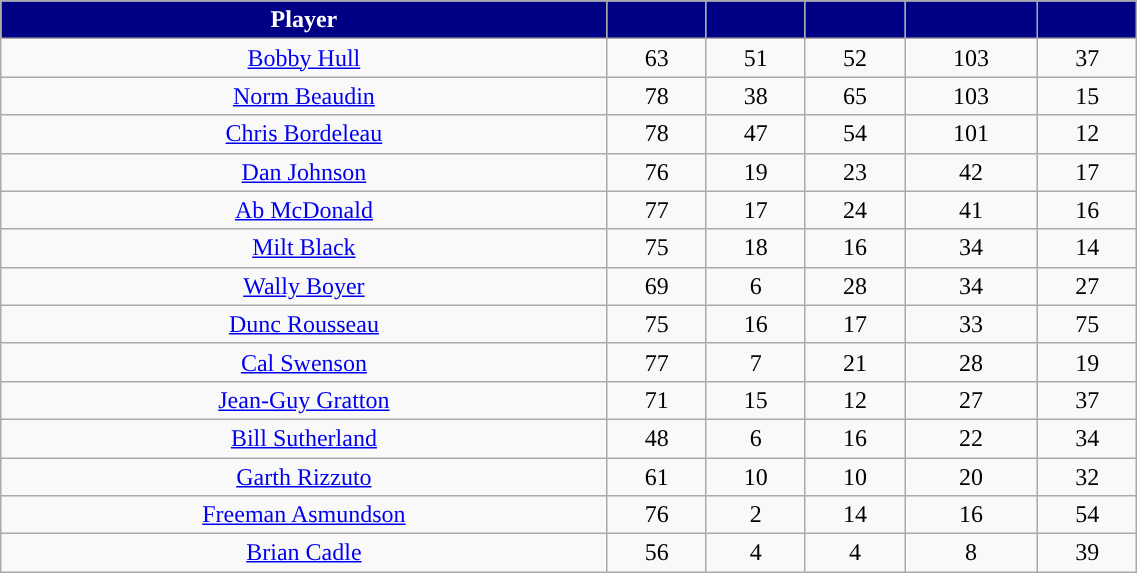<table class="wikitable sortable" style="width:60%; text-align:center;">
<tr align=center>
<th style="color:white; background:#000084; ">Player</th>
<th style="color:white; background:#000084; "></th>
<th style="color:white; background:#000084; "></th>
<th style="color:white; background:#000084; "></th>
<th style="color:white; background:#000084; "></th>
<th style="color:white; background:#000084; "></th>
</tr>
<tr align="center">
<td><a href='#'>Bobby Hull</a></td>
<td>63</td>
<td>51</td>
<td>52</td>
<td>103</td>
<td>37</td>
</tr>
<tr align="center">
<td><a href='#'>Norm Beaudin</a></td>
<td>78</td>
<td>38</td>
<td>65</td>
<td>103</td>
<td>15</td>
</tr>
<tr align="center">
<td><a href='#'>Chris Bordeleau</a></td>
<td>78</td>
<td>47</td>
<td>54</td>
<td>101</td>
<td>12</td>
</tr>
<tr align="center">
<td><a href='#'>Dan Johnson</a></td>
<td>76</td>
<td>19</td>
<td>23</td>
<td>42</td>
<td>17</td>
</tr>
<tr align="center">
<td><a href='#'>Ab McDonald</a></td>
<td>77</td>
<td>17</td>
<td>24</td>
<td>41</td>
<td>16</td>
</tr>
<tr align="center">
<td><a href='#'>Milt Black</a></td>
<td>75</td>
<td>18</td>
<td>16</td>
<td>34</td>
<td>14</td>
</tr>
<tr align="center">
<td><a href='#'>Wally Boyer</a></td>
<td>69</td>
<td>6</td>
<td>28</td>
<td>34</td>
<td>27</td>
</tr>
<tr align="center">
<td><a href='#'>Dunc Rousseau</a></td>
<td>75</td>
<td>16</td>
<td>17</td>
<td>33</td>
<td>75</td>
</tr>
<tr align="center">
<td><a href='#'>Cal Swenson</a></td>
<td>77</td>
<td>7</td>
<td>21</td>
<td>28</td>
<td>19</td>
</tr>
<tr align="center">
<td><a href='#'>Jean-Guy Gratton</a></td>
<td>71</td>
<td>15</td>
<td>12</td>
<td>27</td>
<td>37</td>
</tr>
<tr align="center">
<td><a href='#'>Bill Sutherland</a></td>
<td>48</td>
<td>6</td>
<td>16</td>
<td>22</td>
<td>34</td>
</tr>
<tr align="center">
<td><a href='#'>Garth Rizzuto</a></td>
<td>61</td>
<td>10</td>
<td>10</td>
<td>20</td>
<td>32</td>
</tr>
<tr align="center">
<td><a href='#'>Freeman Asmundson</a></td>
<td>76</td>
<td>2</td>
<td>14</td>
<td>16</td>
<td>54</td>
</tr>
<tr align="center">
<td><a href='#'>Brian Cadle</a></td>
<td>56</td>
<td>4</td>
<td>4</td>
<td>8</td>
<td>39</td>
</tr>
</table>
